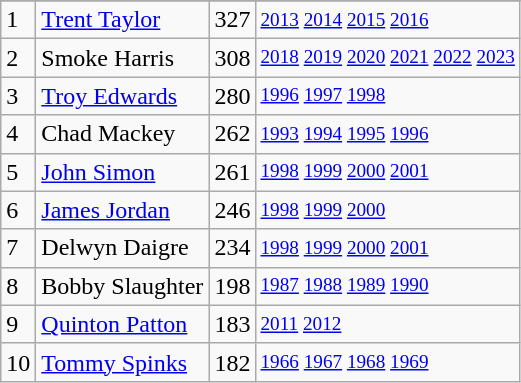<table class="wikitable">
<tr>
</tr>
<tr>
<td>1</td>
<td><a href='#'>Trent Taylor</a></td>
<td>327</td>
<td style="font-size:80%;"><a href='#'>2013</a> <a href='#'>2014</a> <a href='#'>2015</a> <a href='#'>2016</a></td>
</tr>
<tr>
<td>2</td>
<td>Smoke Harris</td>
<td>308</td>
<td style="font-size:80%;"><a href='#'>2018</a> <a href='#'>2019</a> <a href='#'>2020</a> <a href='#'>2021</a> <a href='#'>2022</a> <a href='#'>2023</a></td>
</tr>
<tr>
<td>3</td>
<td><a href='#'>Troy Edwards</a></td>
<td>280</td>
<td style="font-size:80%;"><a href='#'>1996</a> <a href='#'>1997</a> <a href='#'>1998</a></td>
</tr>
<tr>
<td>4</td>
<td>Chad Mackey</td>
<td>262</td>
<td style="font-size:80%;"><a href='#'>1993</a> <a href='#'>1994</a> <a href='#'>1995</a> <a href='#'>1996</a></td>
</tr>
<tr>
<td>5</td>
<td><a href='#'>John Simon</a></td>
<td>261</td>
<td style="font-size:80%;"><a href='#'>1998</a> <a href='#'>1999</a> <a href='#'>2000</a> <a href='#'>2001</a></td>
</tr>
<tr>
<td>6</td>
<td><a href='#'>James Jordan</a></td>
<td>246</td>
<td style="font-size:80%;"><a href='#'>1998</a> <a href='#'>1999</a> <a href='#'>2000</a></td>
</tr>
<tr>
<td>7</td>
<td>Delwyn Daigre</td>
<td>234</td>
<td style="font-size:80%;"><a href='#'>1998</a> <a href='#'>1999</a> <a href='#'>2000</a> <a href='#'>2001</a></td>
</tr>
<tr>
<td>8</td>
<td>Bobby Slaughter</td>
<td>198</td>
<td style="font-size:80%;"><a href='#'>1987</a> <a href='#'>1988</a> <a href='#'>1989</a> <a href='#'>1990</a></td>
</tr>
<tr>
<td>9</td>
<td><a href='#'>Quinton Patton</a></td>
<td>183</td>
<td style="font-size:80%;"><a href='#'>2011</a> <a href='#'>2012</a></td>
</tr>
<tr>
<td>10</td>
<td><a href='#'>Tommy Spinks</a></td>
<td>182</td>
<td style="font-size:80%;"><a href='#'>1966</a> <a href='#'>1967</a> <a href='#'>1968</a> <a href='#'>1969</a></td>
</tr>
</table>
